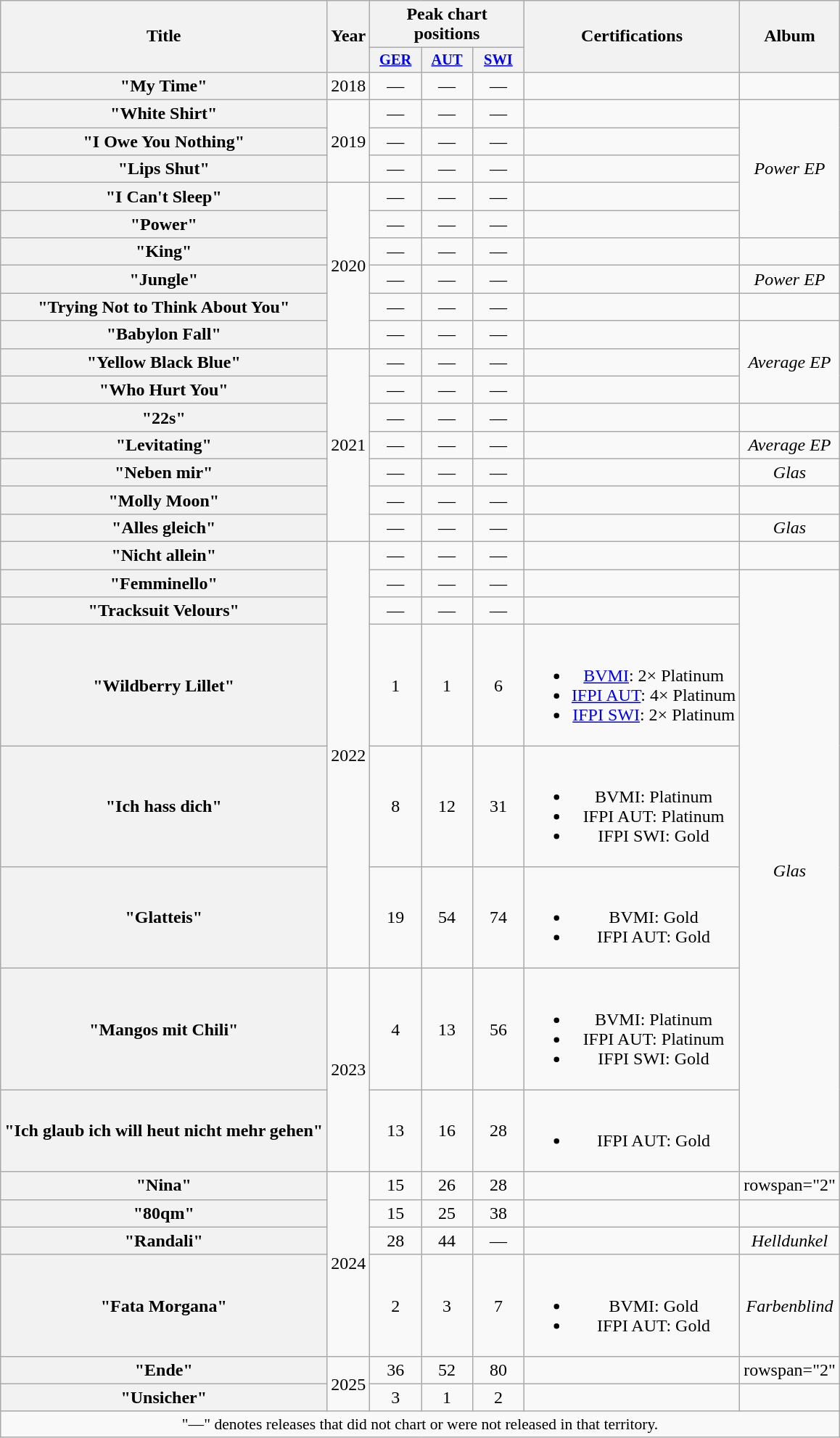<table class="wikitable plainrowheaders" style="text-align:center;">
<tr>
<th scope="col" rowspan="2">Title</th>
<th scope="col" rowspan="2">Year</th>
<th scope="col" colspan="3">Peak chart positions</th>
<th scope="col" rowspan="2">Certifications</th>
<th scope="col" rowspan="2">Album</th>
</tr>
<tr>
<th scope="col" style="width:3em;font-size:85%;"><a href='#'>GER</a><br></th>
<th scope="col" style="width:3em;font-size:85%;"><a href='#'>AUT</a><br></th>
<th scope="col" style="width:3em;font-size:85%;"><a href='#'>SWI</a><br></th>
</tr>
<tr>
<th scope="row">"My Time"</th>
<td>2018</td>
<td>—</td>
<td>—</td>
<td>—</td>
<td></td>
<td></td>
</tr>
<tr>
<th scope="row">"White Shirt"</th>
<td rowspan="3">2019</td>
<td>—</td>
<td>—</td>
<td>—</td>
<td></td>
<td rowspan="5"><em>Power EP</em></td>
</tr>
<tr>
<th scope="row">"I Owe You Nothing"</th>
<td>—</td>
<td>—</td>
<td>—</td>
<td></td>
</tr>
<tr>
<th scope="row">"Lips Shut"</th>
<td>—</td>
<td>—</td>
<td>—</td>
<td></td>
</tr>
<tr>
<th scope="row">"I Can't Sleep"</th>
<td rowspan="6">2020</td>
<td>—</td>
<td>—</td>
<td>—</td>
<td></td>
</tr>
<tr>
<th scope="row">"Power"</th>
<td>—</td>
<td>—</td>
<td>—</td>
<td></td>
</tr>
<tr>
<th scope="row">"King"</th>
<td>—</td>
<td>—</td>
<td>—</td>
<td></td>
<td></td>
</tr>
<tr>
<th scope="row">"Jungle"</th>
<td>—</td>
<td>—</td>
<td>—</td>
<td></td>
<td><em>Power EP</em></td>
</tr>
<tr>
<th scope="row">"Trying Not to Think About You"<br></th>
<td>—</td>
<td>—</td>
<td>—</td>
<td></td>
<td></td>
</tr>
<tr>
<th scope="row">"Babylon Fall"</th>
<td>—</td>
<td>—</td>
<td>—</td>
<td></td>
<td rowspan="3"><em>Average EP</em></td>
</tr>
<tr>
<th scope="row">"Yellow Black Blue"</th>
<td rowspan="7">2021</td>
<td>—</td>
<td>—</td>
<td>—</td>
<td></td>
</tr>
<tr>
<th scope="row">"Who Hurt You"</th>
<td>—</td>
<td>—</td>
<td>—</td>
<td></td>
</tr>
<tr>
<th scope="row">"22s"<br></th>
<td>—</td>
<td>—</td>
<td>—</td>
<td></td>
<td></td>
</tr>
<tr>
<th scope="row">"Levitating"</th>
<td>—</td>
<td>—</td>
<td>—</td>
<td></td>
<td><em>Average EP</em></td>
</tr>
<tr>
<th scope="row">"Neben mir"</th>
<td>—</td>
<td>—</td>
<td>—</td>
<td></td>
<td><em>Glas</em></td>
</tr>
<tr>
<th scope="row">"Molly Moon"</th>
<td>—</td>
<td>—</td>
<td>—</td>
<td></td>
<td></td>
</tr>
<tr>
<th scope="row">"Alles gleich"</th>
<td>—</td>
<td>—</td>
<td>—</td>
<td></td>
<td><em>Glas</em></td>
</tr>
<tr>
<th scope="row">"Nicht allein"</th>
<td rowspan="6">2022</td>
<td>—</td>
<td>—</td>
<td>—</td>
<td></td>
<td></td>
</tr>
<tr>
<th scope="row">"Femminello"</th>
<td>—</td>
<td>—</td>
<td>—</td>
<td></td>
<td rowspan="7"><em>Glas</em></td>
</tr>
<tr>
<th scope="row">"Tracksuit Velours"</th>
<td>—</td>
<td>—</td>
<td>—</td>
<td></td>
</tr>
<tr>
<th scope="row">"Wildberry Lillet"</th>
<td>1</td>
<td>1</td>
<td>6</td>
<td><br><ul><li><a href='#'>BVMI</a>: 2× Platinum</li><li><a href='#'>IFPI AUT</a>: 4× Platinum</li><li><a href='#'>IFPI SWI</a>: 2× Platinum</li></ul></td>
</tr>
<tr>
<th scope="row">"Ich hass dich"<br></th>
<td>8</td>
<td>12</td>
<td>31</td>
<td><br><ul><li>BVMI: Platinum</li><li>IFPI AUT: Platinum</li><li>IFPI SWI: Gold</li></ul></td>
</tr>
<tr>
<th scope="row">"Glatteis"</th>
<td>19</td>
<td>54</td>
<td>74</td>
<td><br><ul><li>BVMI: Gold</li><li>IFPI AUT: Gold</li></ul></td>
</tr>
<tr>
<th scope="row">"Mangos mit Chili"</th>
<td rowspan="2">2023</td>
<td>4</td>
<td>13</td>
<td>56</td>
<td><br><ul><li>BVMI: Platinum</li><li>IFPI AUT: Platinum</li><li>IFPI SWI: Gold</li></ul></td>
</tr>
<tr>
<th scope="row">"Ich glaub ich will heut nicht mehr gehen"<br></th>
<td>13</td>
<td>16</td>
<td>28</td>
<td><br><ul><li>IFPI AUT: Gold</li></ul></td>
</tr>
<tr>
<th scope="row">"Nina"</th>
<td rowspan="4">2024</td>
<td>15</td>
<td>26</td>
<td>28</td>
<td></td>
<td>rowspan="2" </td>
</tr>
<tr>
<th scope="row">"80qm"</th>
<td>15</td>
<td>25</td>
<td>38</td>
<td></td>
</tr>
<tr>
<th scope="row">"Randali"<br></th>
<td>28</td>
<td>44</td>
<td>—</td>
<td></td>
<td><em>Helldunkel</em></td>
</tr>
<tr>
<th scope="row">"Fata Morgana"</th>
<td>2</td>
<td>3</td>
<td>7</td>
<td><br><ul><li>BVMI: Gold</li><li>IFPI AUT: Gold</li></ul></td>
<td><em>Farbenblind</em></td>
</tr>
<tr>
<th scope="row">"Ende"</th>
<td rowspan="2">2025</td>
<td>36</td>
<td>52</td>
<td>80</td>
<td></td>
<td>rowspan="2" </td>
</tr>
<tr>
<th scope="row">"Unsicher"</th>
<td>3</td>
<td>1</td>
<td>2</td>
<td></td>
</tr>
<tr>
<td colspan="10" style="font-size:90%">"—" denotes releases that did not chart or were not released in that territory.</td>
</tr>
</table>
